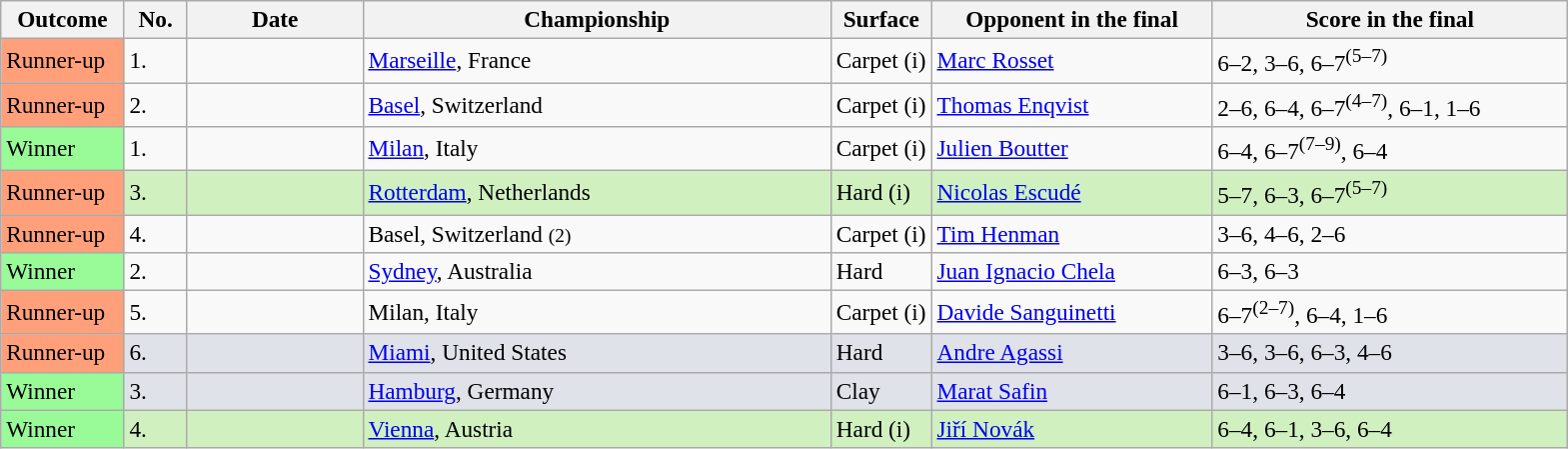<table class="sortable wikitable" style=font-size:97%>
<tr>
<th width=75>Outcome</th>
<th width=35>No.</th>
<th width=110>Date</th>
<th width=305>Championship</th>
<th width=60>Surface</th>
<th width=180>Opponent in the final</th>
<th width=230>Score in the final</th>
</tr>
<tr>
<td bgcolor=FFA07A>Runner-up</td>
<td>1.</td>
<td></td>
<td> <a href='#'>Marseille</a>, France</td>
<td>Carpet (i)</td>
<td> <a href='#'>Marc Rosset</a></td>
<td>6–2, 3–6, 6–7<sup>(5–7)</sup></td>
</tr>
<tr>
<td bgcolor=FFA07A>Runner-up</td>
<td>2.</td>
<td></td>
<td> <a href='#'>Basel</a>, Switzerland</td>
<td>Carpet (i)</td>
<td> <a href='#'>Thomas Enqvist</a></td>
<td>2–6, 6–4, 6–7<sup>(4–7)</sup>, 6–1, 1–6</td>
</tr>
<tr>
<td bgcolor=98FB98>Winner</td>
<td>1.</td>
<td></td>
<td> <a href='#'>Milan</a>, Italy</td>
<td>Carpet (i)</td>
<td> <a href='#'>Julien Boutter</a></td>
<td>6–4, 6–7<sup>(7–9)</sup>, 6–4</td>
</tr>
<tr style="background:#d0f0c0;">
<td bgcolor=FFA07A>Runner-up</td>
<td>3.</td>
<td></td>
<td> <a href='#'>Rotterdam</a>, Netherlands</td>
<td>Hard (i)</td>
<td> <a href='#'>Nicolas Escudé</a></td>
<td>5–7, 6–3, 6–7<sup>(5–7)</sup></td>
</tr>
<tr>
<td bgcolor=FFA07A>Runner-up</td>
<td>4.</td>
<td></td>
<td> Basel, Switzerland <small>(2)</small></td>
<td>Carpet (i)</td>
<td> <a href='#'>Tim Henman</a></td>
<td>3–6, 4–6, 2–6</td>
</tr>
<tr>
<td bgcolor=98FB98>Winner</td>
<td>2.</td>
<td></td>
<td> <a href='#'>Sydney</a>, Australia</td>
<td>Hard</td>
<td> <a href='#'>Juan Ignacio Chela</a></td>
<td>6–3, 6–3</td>
</tr>
<tr>
<td bgcolor=FFA07A>Runner-up</td>
<td>5.</td>
<td></td>
<td> Milan, Italy</td>
<td>Carpet (i)</td>
<td> <a href='#'>Davide Sanguinetti</a></td>
<td>6–7<sup>(2–7)</sup>, 6–4, 1–6</td>
</tr>
<tr style="background:#dfe2e9;">
<td bgcolor=FFA07A>Runner-up</td>
<td>6.</td>
<td></td>
<td> <a href='#'>Miami</a>, United States</td>
<td>Hard</td>
<td> <a href='#'>Andre Agassi</a></td>
<td>3–6, 3–6, 6–3, 4–6</td>
</tr>
<tr style="background:#dfe2e9;">
<td bgcolor=98FB98>Winner</td>
<td>3.</td>
<td></td>
<td> <a href='#'>Hamburg</a>, Germany</td>
<td>Clay</td>
<td> <a href='#'>Marat Safin</a></td>
<td>6–1, 6–3, 6–4</td>
</tr>
<tr style="background:#d0f0c0;">
<td bgcolor=98FB98>Winner</td>
<td>4.</td>
<td></td>
<td> <a href='#'>Vienna</a>, Austria</td>
<td>Hard (i)</td>
<td> <a href='#'>Jiří Novák</a></td>
<td>6–4, 6–1, 3–6, 6–4</td>
</tr>
</table>
